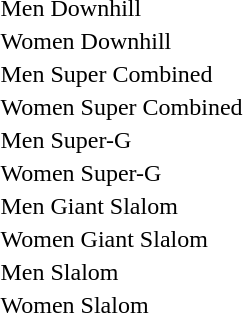<table>
<tr>
<td>Men Downhill</td>
<td></td>
<td></td>
<td></td>
</tr>
<tr>
<td>Women Downhill</td>
<td></td>
<td></td>
<td></td>
</tr>
<tr>
<td>Men Super Combined</td>
<td></td>
<td></td>
<td></td>
</tr>
<tr>
<td>Women Super Combined</td>
<td></td>
<td></td>
<td></td>
</tr>
<tr>
<td>Men Super-G</td>
<td></td>
<td></td>
<td></td>
</tr>
<tr>
<td>Women Super-G</td>
<td></td>
<td></td>
<td></td>
</tr>
<tr>
<td>Men Giant Slalom</td>
<td></td>
<td></td>
<td></td>
</tr>
<tr>
<td>Women Giant Slalom</td>
<td></td>
<td></td>
<td></td>
</tr>
<tr>
<td>Men Slalom</td>
<td></td>
<td></td>
<td></td>
</tr>
<tr>
<td>Women Slalom</td>
<td></td>
<td></td>
<td></td>
</tr>
</table>
